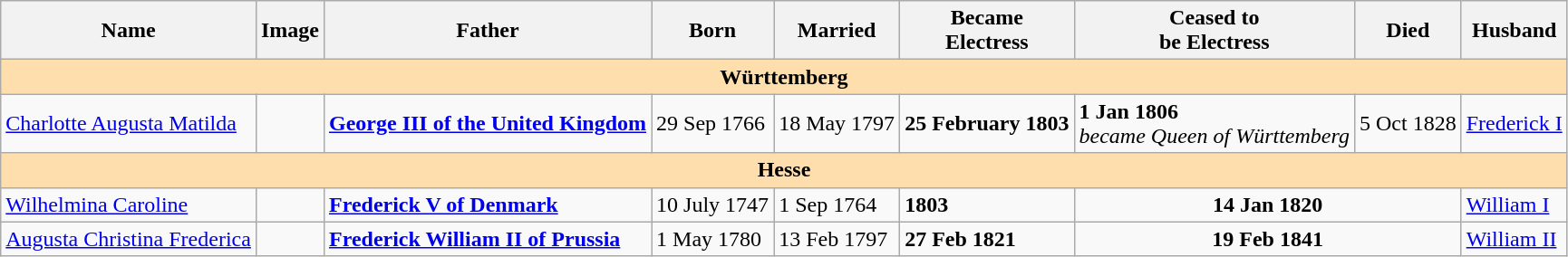<table class="wikitable">
<tr>
<th>Name</th>
<th>Image</th>
<th>Father</th>
<th>Born</th>
<th>Married</th>
<th>Became<br>Electress</th>
<th>Ceased to<br>be Electress</th>
<th>Died</th>
<th>Husband</th>
</tr>
<tr>
<td colspan="9" bgcolor=#FFDEAD align=center><strong>Württemberg</strong></td>
</tr>
<tr>
<td><a href='#'>Charlotte Augusta Matilda</a></td>
<td></td>
<td><strong><a href='#'>George III of the United Kingdom</a></strong></td>
<td>29 Sep 1766</td>
<td>18 May 1797</td>
<td><strong>25 February 1803</strong></td>
<td><strong>1 Jan 1806</strong><br><em>became Queen of Württemberg</em></td>
<td>5 Oct 1828</td>
<td><a href='#'>Frederick I</a></td>
</tr>
<tr>
<td colspan="9" bgcolor=#FFDEAD align=center><strong>Hesse</strong></td>
</tr>
<tr>
<td><a href='#'>Wilhelmina Caroline</a></td>
<td></td>
<td><strong><a href='#'>Frederick V of Denmark</a></strong></td>
<td>10 July 1747</td>
<td>1 Sep 1764</td>
<td><strong>1803</strong></td>
<td colspan="2" align="center"><strong>14 Jan 1820</strong></td>
<td><a href='#'>William I</a></td>
</tr>
<tr>
<td><a href='#'>Augusta Christina Frederica</a></td>
<td></td>
<td><strong><a href='#'>Frederick William II of Prussia</a></strong></td>
<td>1 May 1780</td>
<td>13 Feb 1797</td>
<td><strong>27 Feb 1821</strong></td>
<td colspan="2" align="center"><strong>19 Feb 1841</strong></td>
<td><a href='#'>William II</a></td>
</tr>
</table>
